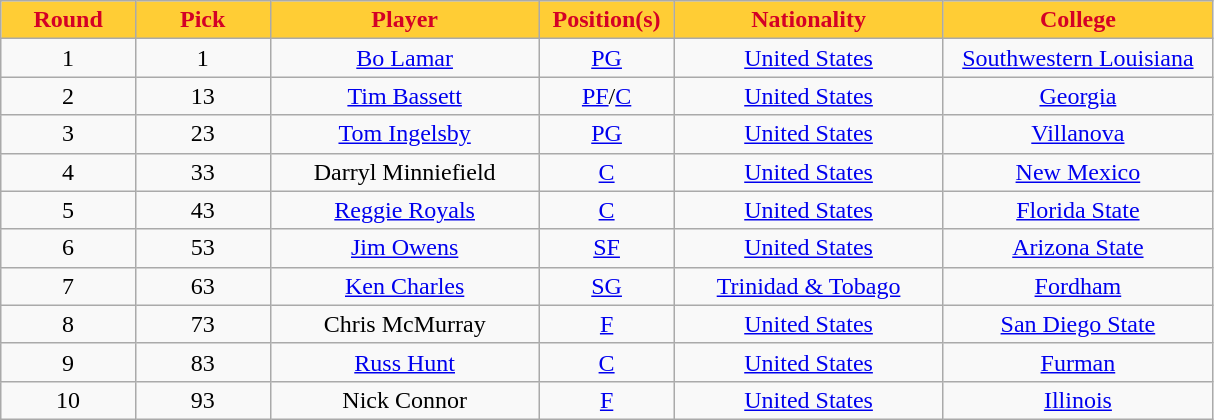<table class="wikitable sortable sortable">
<tr>
<th style="background:#ffcd35; color:#D40026" width="10%">Round</th>
<th style="background:#ffcd35; color:#D40026" width="10%">Pick</th>
<th style="background:#ffcd35; color:#D40026" width="20%">Player</th>
<th style="background:#ffcd35; color:#D40026" width="10%">Position(s)</th>
<th style="background:#ffcd35; color:#D40026" width="20%">Nationality</th>
<th style="background:#ffcd35; color:#D40026" width="20%">College</th>
</tr>
<tr style="text-align: center">
<td>1</td>
<td>1</td>
<td><a href='#'>Bo Lamar</a></td>
<td><a href='#'>PG</a></td>
<td> <a href='#'>United States</a></td>
<td><a href='#'>Southwestern Louisiana</a></td>
</tr>
<tr style="text-align: center">
<td>2</td>
<td>13</td>
<td><a href='#'>Tim Bassett</a></td>
<td><a href='#'>PF</a>/<a href='#'>C</a></td>
<td> <a href='#'>United States</a></td>
<td><a href='#'>Georgia</a></td>
</tr>
<tr style="text-align: center">
<td>3</td>
<td>23</td>
<td><a href='#'>Tom Ingelsby</a></td>
<td><a href='#'>PG</a></td>
<td> <a href='#'>United States</a></td>
<td><a href='#'>Villanova</a></td>
</tr>
<tr style="text-align: center">
<td>4</td>
<td>33</td>
<td>Darryl Minniefield</td>
<td><a href='#'>C</a></td>
<td> <a href='#'>United States</a></td>
<td><a href='#'>New Mexico</a></td>
</tr>
<tr style="text-align: center">
<td>5</td>
<td>43</td>
<td><a href='#'>Reggie Royals</a></td>
<td><a href='#'>C</a></td>
<td> <a href='#'>United States</a></td>
<td><a href='#'>Florida State</a></td>
</tr>
<tr style="text-align: center">
<td>6</td>
<td>53</td>
<td><a href='#'>Jim Owens</a></td>
<td><a href='#'>SF</a></td>
<td> <a href='#'>United States</a></td>
<td><a href='#'>Arizona State</a></td>
</tr>
<tr style="text-align: center">
<td>7</td>
<td>63</td>
<td><a href='#'>Ken Charles</a></td>
<td><a href='#'>SG</a></td>
<td> <a href='#'>Trinidad & Tobago</a></td>
<td><a href='#'>Fordham</a></td>
</tr>
<tr style="text-align: center">
<td>8</td>
<td>73</td>
<td>Chris McMurray</td>
<td><a href='#'>F</a></td>
<td> <a href='#'>United States</a></td>
<td><a href='#'>San Diego State</a></td>
</tr>
<tr style="text-align: center">
<td>9</td>
<td>83</td>
<td><a href='#'>Russ Hunt</a></td>
<td><a href='#'>C</a></td>
<td> <a href='#'>United States</a></td>
<td><a href='#'>Furman</a></td>
</tr>
<tr style="text-align: center">
<td>10</td>
<td>93</td>
<td>Nick Connor</td>
<td><a href='#'>F</a></td>
<td> <a href='#'>United States</a></td>
<td><a href='#'>Illinois</a></td>
</tr>
</table>
